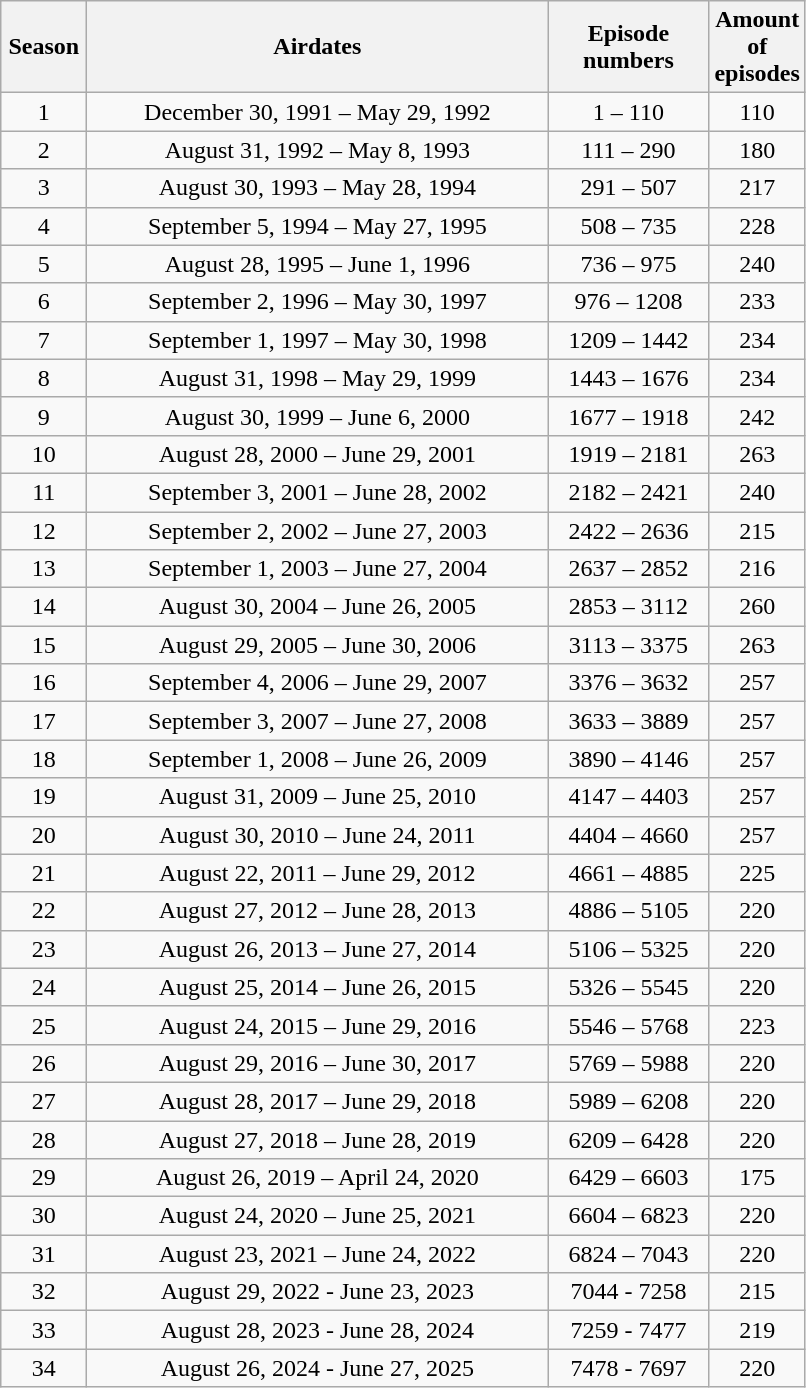<table class="wikitable">
<tr>
<th width=50px>Season</th>
<th width=300px>Airdates</th>
<th width=100px>Episode<br>numbers</th>
<th width=50px>Amount of<br>episodes</th>
</tr>
<tr>
<td align="center">1</td>
<td align="center">December 30, 1991 – May 29, 1992</td>
<td align="center">1 – 110</td>
<td align="center">110</td>
</tr>
<tr>
<td align="center">2</td>
<td align="center">August 31, 1992 – May 8, 1993</td>
<td align="center">111 – 290</td>
<td align="center">180</td>
</tr>
<tr>
<td align="center">3</td>
<td align="center">August 30, 1993 – May 28, 1994</td>
<td align="center">291 – 507</td>
<td align="center">217</td>
</tr>
<tr>
<td align="center">4</td>
<td align="center">September 5, 1994 – May 27, 1995</td>
<td align="center">508 – 735</td>
<td align="center">228</td>
</tr>
<tr>
<td align="center">5</td>
<td align="center">August 28, 1995 – June 1, 1996</td>
<td align="center">736 – 975</td>
<td align="center">240</td>
</tr>
<tr>
<td align="center">6</td>
<td align="center">September 2, 1996 – May 30, 1997</td>
<td align="center">976 – 1208</td>
<td align="center">233</td>
</tr>
<tr>
<td align="center">7</td>
<td align="center">September 1, 1997 – May 30, 1998</td>
<td align="center">1209 – 1442</td>
<td align="center">234</td>
</tr>
<tr>
<td align="center">8</td>
<td align="center">August 31, 1998 – May 29, 1999</td>
<td align="center">1443 – 1676</td>
<td align="center">234</td>
</tr>
<tr>
<td align="center">9</td>
<td align="center">August 30, 1999 – June 6, 2000</td>
<td align="center">1677 – 1918</td>
<td align="center">242</td>
</tr>
<tr>
<td align="center">10</td>
<td align="center">August 28, 2000 – June 29, 2001</td>
<td align="center">1919 – 2181</td>
<td align="center">263</td>
</tr>
<tr>
<td align="center">11</td>
<td align="center">September 3, 2001 – June 28, 2002</td>
<td align="center">2182 – 2421</td>
<td align="center">240</td>
</tr>
<tr>
<td align="center">12</td>
<td align="center">September 2, 2002 – June 27, 2003</td>
<td align="center">2422 – 2636</td>
<td align="center">215</td>
</tr>
<tr>
<td align="center">13</td>
<td align="center">September 1, 2003 – June 27, 2004</td>
<td align="center">2637 – 2852</td>
<td align="center">216</td>
</tr>
<tr>
<td align="center">14</td>
<td align="center">August 30, 2004 – June 26, 2005</td>
<td align="center">2853 – 3112</td>
<td align="center">260</td>
</tr>
<tr>
<td align="center">15</td>
<td align="center">August 29, 2005 – June 30, 2006</td>
<td align="center">3113 – 3375</td>
<td align="center">263</td>
</tr>
<tr>
<td align="center">16</td>
<td align="center">September 4, 2006 – June 29, 2007</td>
<td align="center">3376 – 3632</td>
<td align="center">257</td>
</tr>
<tr>
<td align="center">17</td>
<td align="center">September 3, 2007 – June 27, 2008</td>
<td align="center">3633 – 3889</td>
<td align="center">257</td>
</tr>
<tr>
<td align="center">18</td>
<td align="center">September 1, 2008 – June 26, 2009</td>
<td align="center">3890 – 4146</td>
<td align="center">257</td>
</tr>
<tr>
<td align="center">19</td>
<td align="center">August 31, 2009 – June 25, 2010</td>
<td align="center">4147 – 4403</td>
<td align="center">257</td>
</tr>
<tr>
<td align="center">20</td>
<td align="center">August 30, 2010 – June 24, 2011</td>
<td align="center">4404 – 4660</td>
<td align="center">257</td>
</tr>
<tr>
<td align="center">21</td>
<td align="center">August 22, 2011 – June 29, 2012</td>
<td align="center">4661 – 4885</td>
<td align="center">225</td>
</tr>
<tr>
<td align="center">22</td>
<td align="center">August 27, 2012 – June 28, 2013</td>
<td align="center">4886 – 5105</td>
<td align="center">220</td>
</tr>
<tr>
<td align="center">23</td>
<td align="center">August 26, 2013 – June 27, 2014</td>
<td align="center">5106 – 5325</td>
<td align="center">220</td>
</tr>
<tr>
<td align="center">24</td>
<td align="center">August 25, 2014 – June 26, 2015</td>
<td align="center">5326 – 5545</td>
<td align="center">220</td>
</tr>
<tr>
<td align="center">25</td>
<td align="center">August 24, 2015 – June 29, 2016</td>
<td align="center">5546 – 5768</td>
<td align="center">223</td>
</tr>
<tr>
<td align="center">26</td>
<td align="center">August 29, 2016 – June 30, 2017</td>
<td align="center">5769 – 5988</td>
<td align="center">220</td>
</tr>
<tr>
<td align="center">27</td>
<td align="center">August 28, 2017 – June 29, 2018</td>
<td align="center">5989 – 6208</td>
<td align="center">220</td>
</tr>
<tr>
<td align="center">28</td>
<td align="center">August 27, 2018 – June 28, 2019</td>
<td align="center">6209 – 6428</td>
<td align="center">220</td>
</tr>
<tr>
<td align="center">29</td>
<td align="center">August 26, 2019 – April 24, 2020</td>
<td align="center">6429 – 6603</td>
<td align="center">175</td>
</tr>
<tr>
<td align="center">30</td>
<td align="center">August 24, 2020 – June 25, 2021</td>
<td align="center">6604 – 6823</td>
<td align="center">220</td>
</tr>
<tr>
<td align="center">31</td>
<td align="center">August 23, 2021 – June 24, 2022</td>
<td align="center">6824 – 7043</td>
<td align="center">220</td>
</tr>
<tr>
<td align="center">32</td>
<td align="center">August 29, 2022 - June 23, 2023</td>
<td align="center">7044 - 7258</td>
<td align="center">215</td>
</tr>
<tr>
<td align="center">33</td>
<td align="center">August 28, 2023 - June 28, 2024</td>
<td align="center">7259 - 7477</td>
<td align="center">219</td>
</tr>
<tr>
<td align="center">34</td>
<td align="center">August 26, 2024 - June 27, 2025</td>
<td align="center">7478 - 7697</td>
<td align="center">220</td>
</tr>
</table>
